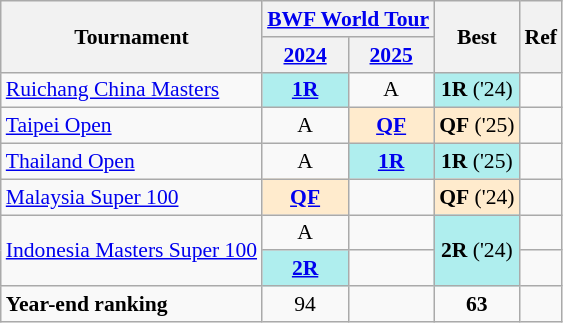<table style='font-size: 90%; text-align:center;' class='wikitable'>
<tr>
<th rowspan="2">Tournament</th>
<th colspan="2"><a href='#'>BWF World Tour</a></th>
<th rowspan="2">Best</th>
<th rowspan="2">Ref</th>
</tr>
<tr>
<th><a href='#'>2024</a></th>
<th><a href='#'>2025</a></th>
</tr>
<tr>
<td align=left><a href='#'>Ruichang China Masters</a></td>
<td bgcolor=AFEEEE><strong><a href='#'>1R</a></strong></td>
<td>A</td>
<td bgcolor=AFEEEE><strong>1R</strong> ('24)</td>
<td></td>
</tr>
<tr>
<td align=left><a href='#'>Taipei Open</a></td>
<td>A</td>
<td bgcolor=FFEBCD><strong><a href='#'>QF</a></strong></td>
<td bgcolor=FFEBCD><strong>QF</strong> ('25)</td>
<td></td>
</tr>
<tr>
<td align=left><a href='#'>Thailand Open</a></td>
<td>A</td>
<td bgcolor=AFEEEE><strong><a href='#'>1R</a></strong></td>
<td bgcolor=AFEEEE><strong>1R</strong> ('25)</td>
<td></td>
</tr>
<tr>
<td align=left><a href='#'>Malaysia Super 100</a></td>
<td bgcolor=FFEBCD><strong><a href='#'>QF</a></strong></td>
<td></td>
<td bgcolor=FFEBCD><strong>QF</strong> ('24)</td>
<td></td>
</tr>
<tr>
<td rowspan="2" align=left><a href='#'>Indonesia Masters Super 100</a></td>
<td>A</td>
<td></td>
<td rowspan="2" bgcolor=AFEEEE><strong>2R</strong> ('24)</td>
<td></td>
</tr>
<tr>
<td bgcolor=AFEEEE><strong><a href='#'>2R</a></strong></td>
<td></td>
<td></td>
</tr>
<tr>
<td align=left><strong>Year-end ranking</strong></td>
<td 2024;>94</td>
<td 2025;></td>
<td Best;><strong>63</strong></td>
<td></td>
</tr>
</table>
